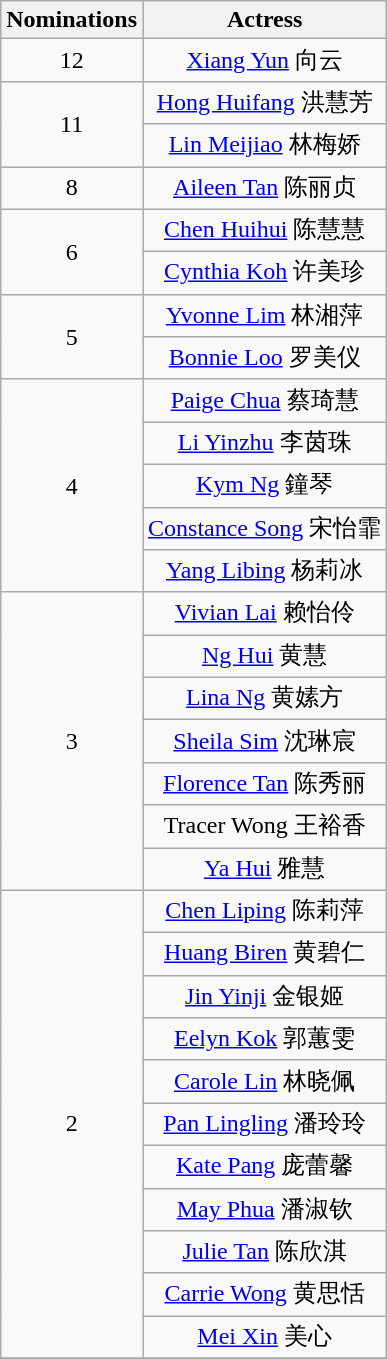<table class="wikitable" style="text-align:center;">
<tr>
<th scope="col" width="55">Nominations</th>
<th scope="col" align="center">Actress</th>
</tr>
<tr>
<td style="text-align:center">12</td>
<td><a href='#'>Xiang Yun</a> 向云</td>
</tr>
<tr>
<td rowspan=2 style="text-align:center">11</td>
<td><a href='#'>Hong Huifang</a> 洪慧芳</td>
</tr>
<tr>
<td><a href='#'>Lin Meijiao</a> 林梅娇</td>
</tr>
<tr>
<td style="text-align:center">8</td>
<td><a href='#'>Aileen Tan</a> 陈丽贞</td>
</tr>
<tr>
<td rowspan=2 style="text-align:center">6</td>
<td><a href='#'>Chen Huihui</a> 陈慧慧</td>
</tr>
<tr>
<td><a href='#'>Cynthia Koh</a> 许美珍</td>
</tr>
<tr>
<td rowspan=2 style="text-align:center">5</td>
<td><a href='#'>Yvonne Lim</a> 林湘萍</td>
</tr>
<tr>
<td><a href='#'>Bonnie Loo</a> 罗美仪</td>
</tr>
<tr>
<td rowspan=5 style="text-align:center">4</td>
<td><a href='#'>Paige Chua</a> 蔡琦慧</td>
</tr>
<tr>
<td><a href='#'>Li Yinzhu</a> 李茵珠</td>
</tr>
<tr>
<td><a href='#'>Kym Ng</a> 鐘琴</td>
</tr>
<tr>
<td><a href='#'>Constance Song</a> 宋怡霏</td>
</tr>
<tr>
<td><a href='#'>Yang Libing</a> 杨莉冰</td>
</tr>
<tr>
<td rowspan=7 style="text-align:center">3</td>
<td><a href='#'>Vivian Lai</a> 赖怡伶</td>
</tr>
<tr>
<td><a href='#'>Ng Hui</a> 黄慧</td>
</tr>
<tr>
<td><a href='#'>Lina Ng</a> 黄嫊方</td>
</tr>
<tr>
<td><a href='#'>Sheila Sim</a> 沈琳宸</td>
</tr>
<tr>
<td><a href='#'>Florence Tan</a> 陈秀丽</td>
</tr>
<tr>
<td>Tracer Wong 王裕香</td>
</tr>
<tr>
<td><a href='#'>Ya Hui</a> 雅慧</td>
</tr>
<tr>
<td rowspan=11 style="text-align:center">2</td>
<td><a href='#'>Chen Liping</a> 陈莉萍</td>
</tr>
<tr>
<td><a href='#'>Huang Biren</a> 黄碧仁</td>
</tr>
<tr>
<td><a href='#'>Jin Yinji</a> 金银姬</td>
</tr>
<tr>
<td><a href='#'>Eelyn Kok</a> 郭蕙雯</td>
</tr>
<tr>
<td><a href='#'>Carole Lin</a> 林晓佩</td>
</tr>
<tr>
<td><a href='#'>Pan Lingling</a> 潘玲玲</td>
</tr>
<tr>
<td><a href='#'>Kate Pang</a> 庞蕾馨</td>
</tr>
<tr>
<td><a href='#'>May Phua</a> 潘淑钦</td>
</tr>
<tr>
<td><a href='#'>Julie Tan</a> 陈欣淇</td>
</tr>
<tr>
<td><a href='#'>Carrie Wong</a> 黄思恬</td>
</tr>
<tr>
<td><a href='#'>Mei Xin</a> 美心</td>
</tr>
<tr>
</tr>
</table>
